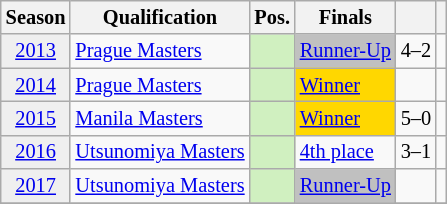<table class="wikitable" style="font-size:85%; text-align:center">
<tr>
<th>Season</th>
<th>Qualification</th>
<th>Pos.</th>
<th>Finals</th>
<th></th>
<th></th>
</tr>
<tr>
<td bgcolor=#efefef><a href='#'>2013</a></td>
<td align=left><a href='#'>Prague Masters</a></td>
<td align=center bgcolor=#D0F0C0></td>
<td align=left bgcolor=silver><a href='#'>Runner-Up</a></td>
<td>4–2</td>
<td></td>
</tr>
<tr>
<td bgcolor=#efefef><a href='#'>2014</a></td>
<td align=left><a href='#'>Prague Masters</a></td>
<td align=center bgcolor=#D0F0C0></td>
<td align=left bgcolor=gold><a href='#'>Winner</a></td>
<td></td>
<td></td>
</tr>
<tr>
<td bgcolor=#efefef><a href='#'>2015</a></td>
<td align=left><a href='#'>Manila Masters</a></td>
<td align=center bgcolor=#D0F0C0></td>
<td align=left bgcolor=gold><a href='#'>Winner</a></td>
<td>5–0</td>
<td></td>
</tr>
<tr>
<td bgcolor=#efefef><a href='#'>2016</a></td>
<td align=left><a href='#'>Utsunomiya Masters</a></td>
<td align=center bgcolor=#D0F0C0></td>
<td align=left><a href='#'>4th place</a></td>
<td>3–1</td>
<td></td>
</tr>
<tr>
<td bgcolor=#efefef><a href='#'>2017</a></td>
<td align=left><a href='#'>Utsunomiya Masters</a></td>
<td align=center bgcolor=#D0F0C0></td>
<td align=left bgcolor=silver><a href='#'>Runner-Up</a></td>
<td></td>
<td></td>
</tr>
<tr>
</tr>
</table>
